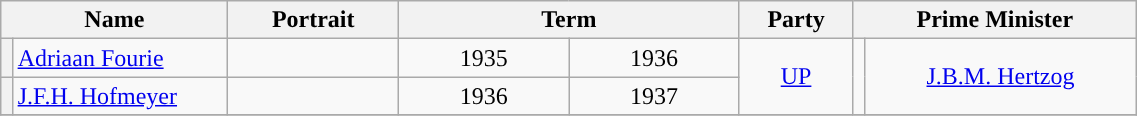<table class="wikitable" width=60%>
<tr>
<th colspan=2 width=20%>Name</th>
<th width=75>Portrait</th>
<th colspan=2 width=30%>Term</th>
<th width=10%>Party</th>
<th colspan=2 width=25%>Prime Minister</th>
</tr>
<tr style="text-align:center">
<th style="width:1%;background-color: "></th>
<td align=left><a href='#'>Adriaan Fourie</a></td>
<td></td>
<td>1935</td>
<td>1936</td>
<td rowspan=2><a href='#'>UP</a></td>
<td rowspan=2 style="width:1%;background-color: "></td>
<td rowspan=2><a href='#'>J.B.M. Hertzog</a><br> </td>
</tr>
<tr style="text-align:center">
<th style="width:1%;background-color: "></th>
<td align=left><a href='#'>J.F.H. Hofmeyer</a></td>
<td></td>
<td>1936</td>
<td>1937</td>
</tr>
<tr>
</tr>
</table>
